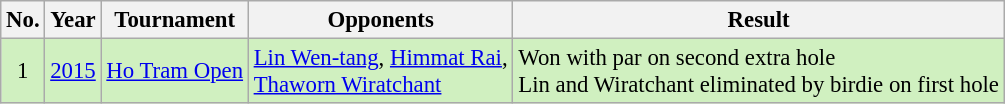<table class="wikitable" style="font-size:95%;">
<tr>
<th>No.</th>
<th>Year</th>
<th>Tournament</th>
<th>Opponents</th>
<th>Result</th>
</tr>
<tr style="background:#D0F0C0;">
<td align=center>1</td>
<td><a href='#'>2015</a></td>
<td><a href='#'>Ho Tram Open</a></td>
<td> <a href='#'>Lin Wen-tang</a>,  <a href='#'>Himmat Rai</a>,<br> <a href='#'>Thaworn Wiratchant</a></td>
<td>Won with par on second extra hole<br>Lin and Wiratchant eliminated by birdie on first hole</td>
</tr>
</table>
